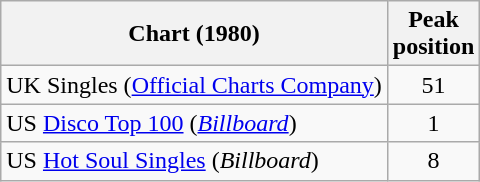<table class="wikitable sortable">
<tr>
<th>Chart (1980)</th>
<th>Peak<br>position</th>
</tr>
<tr>
<td>UK Singles (<a href='#'>Official Charts Company</a>)</td>
<td align="center">51</td>
</tr>
<tr>
<td>US <a href='#'>Disco Top 100</a> (<em><a href='#'>Billboard</a></em>)</td>
<td align="center">1</td>
</tr>
<tr>
<td>US <a href='#'>Hot Soul Singles</a> (<em>Billboard</em>)</td>
<td align="center">8</td>
</tr>
</table>
